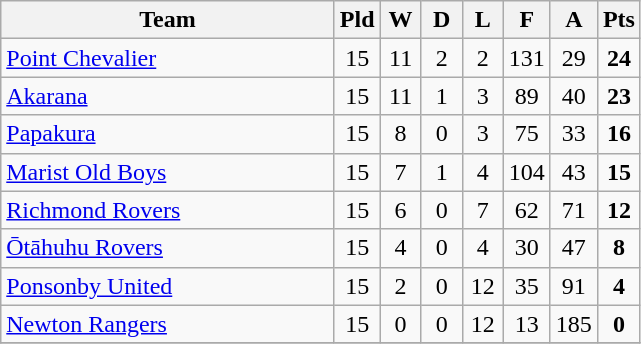<table class="wikitable" style="text-align:center;">
<tr>
<th width=215>Team</th>
<th width=20 abbr="Played">Pld</th>
<th width=20 abbr="Won">W</th>
<th width=20 abbr="Drawn">D</th>
<th width=20 abbr="Lost">L</th>
<th width=20 abbr="For">F</th>
<th width=20 abbr="Against">A</th>
<th width=20 abbr="Points">Pts</th>
</tr>
<tr>
<td style="text-align:left;"><a href='#'>Point Chevalier</a></td>
<td>15</td>
<td>11</td>
<td>2</td>
<td>2</td>
<td>131</td>
<td>29</td>
<td><strong>24</strong></td>
</tr>
<tr>
<td style="text-align:left;"><a href='#'>Akarana</a></td>
<td>15</td>
<td>11</td>
<td>1</td>
<td>3</td>
<td>89</td>
<td>40</td>
<td><strong>23</strong></td>
</tr>
<tr>
<td style="text-align:left;"><a href='#'>Papakura</a></td>
<td>15</td>
<td>8</td>
<td>0</td>
<td>3</td>
<td>75</td>
<td>33</td>
<td><strong>16</strong></td>
</tr>
<tr>
<td style="text-align:left;"><a href='#'>Marist Old Boys</a></td>
<td>15</td>
<td>7</td>
<td>1</td>
<td>4</td>
<td>104</td>
<td>43</td>
<td><strong>15</strong></td>
</tr>
<tr>
<td style="text-align:left;"><a href='#'>Richmond Rovers</a></td>
<td>15</td>
<td>6</td>
<td>0</td>
<td>7</td>
<td>62</td>
<td>71</td>
<td><strong>12</strong></td>
</tr>
<tr>
<td style="text-align:left;"><a href='#'>Ōtāhuhu Rovers</a></td>
<td>15</td>
<td>4</td>
<td>0</td>
<td>4</td>
<td>30</td>
<td>47</td>
<td><strong>8</strong></td>
</tr>
<tr>
<td style="text-align:left;"><a href='#'>Ponsonby United</a></td>
<td>15</td>
<td>2</td>
<td>0</td>
<td>12</td>
<td>35</td>
<td>91</td>
<td><strong>4</strong></td>
</tr>
<tr>
<td style="text-align:left;"><a href='#'>Newton Rangers</a></td>
<td>15</td>
<td>0</td>
<td>0</td>
<td>12</td>
<td>13</td>
<td>185</td>
<td><strong>0</strong></td>
</tr>
<tr>
</tr>
</table>
